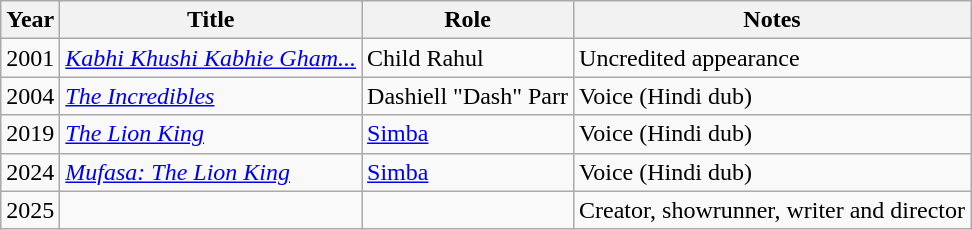<table class="wikitable">
<tr>
<th>Year</th>
<th>Title</th>
<th>Role</th>
<th>Notes</th>
</tr>
<tr>
<td>2001</td>
<td><em><a href='#'>Kabhi Khushi Kabhie Gham...</a></em></td>
<td>Child Rahul</td>
<td>Uncredited appearance</td>
</tr>
<tr>
<td>2004</td>
<td><em><a href='#'>The Incredibles</a></em></td>
<td>Dashiell "Dash" Parr</td>
<td>Voice (Hindi dub)</td>
</tr>
<tr>
<td>2019</td>
<td><em><a href='#'>The Lion King</a></em></td>
<td><a href='#'>Simba</a></td>
<td>Voice (Hindi dub)</td>
</tr>
<tr>
<td>2024</td>
<td><em><a href='#'>Mufasa: The Lion King</a></em></td>
<td><a href='#'>Simba</a></td>
<td>Voice (Hindi dub)</td>
</tr>
<tr>
<td>2025</td>
<td></td>
<td></td>
<td>Creator, showrunner, writer and director</td>
</tr>
</table>
